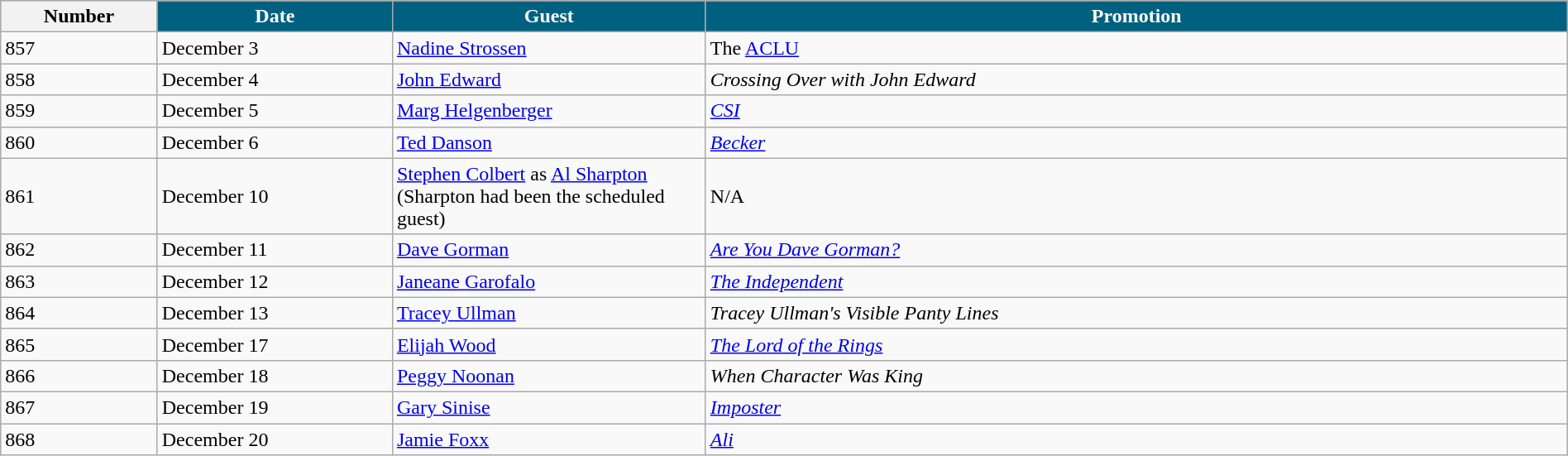<table class="wikitable" width="100%">
<tr bgcolor="#CCCCCC">
<th>Number</th>
<th width="15%" style="background:#006080; color:#FFFFFF">Date</th>
<th width="20%" style="background:#006080; color:#FFFFFF">Guest</th>
<th width="55%" style="background:#006080; color:#FFFFFF">Promotion</th>
</tr>
<tr>
<td>857</td>
<td>December 3</td>
<td><a href='#'>Nadine Strossen</a></td>
<td>The <a href='#'>ACLU</a></td>
</tr>
<tr>
<td>858</td>
<td>December 4</td>
<td><a href='#'>John Edward</a></td>
<td><em>Crossing Over with John Edward</em></td>
</tr>
<tr>
<td>859</td>
<td>December 5</td>
<td><a href='#'>Marg Helgenberger</a></td>
<td><em><a href='#'>CSI</a></em></td>
</tr>
<tr>
<td>860</td>
<td>December 6</td>
<td><a href='#'>Ted Danson</a></td>
<td><em><a href='#'>Becker</a></em></td>
</tr>
<tr>
<td>861</td>
<td>December 10</td>
<td><a href='#'>Stephen Colbert</a> as <a href='#'>Al Sharpton</a> (Sharpton had been the scheduled guest)</td>
<td>N/A</td>
</tr>
<tr>
<td>862</td>
<td>December 11</td>
<td><a href='#'>Dave Gorman</a></td>
<td><em><a href='#'>Are You Dave Gorman?</a></em></td>
</tr>
<tr>
<td>863</td>
<td>December 12</td>
<td><a href='#'>Janeane Garofalo</a></td>
<td><em><a href='#'>The Independent</a></em></td>
</tr>
<tr>
<td>864</td>
<td>December 13</td>
<td><a href='#'>Tracey Ullman</a></td>
<td><em>Tracey Ullman's Visible Panty Lines</em></td>
</tr>
<tr>
<td>865</td>
<td>December 17</td>
<td><a href='#'>Elijah Wood</a></td>
<td><em><a href='#'>The Lord of the Rings</a></em></td>
</tr>
<tr>
<td>866</td>
<td>December 18</td>
<td><a href='#'>Peggy Noonan</a></td>
<td><em>When Character Was King</em></td>
</tr>
<tr>
<td>867</td>
<td>December 19</td>
<td><a href='#'>Gary Sinise</a></td>
<td><em><a href='#'>Imposter</a></em></td>
</tr>
<tr>
<td>868</td>
<td>December 20</td>
<td><a href='#'>Jamie Foxx</a></td>
<td><em><a href='#'>Ali</a></em></td>
</tr>
</table>
